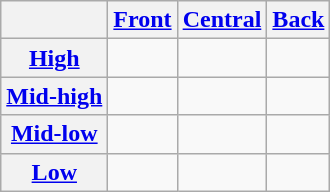<table class="wikitable">
<tr>
<th></th>
<th><a href='#'>Front</a></th>
<th><a href='#'>Central</a></th>
<th><a href='#'>Back</a></th>
</tr>
<tr>
<th><a href='#'>High</a></th>
<td> </td>
<td></td>
<td>   </td>
</tr>
<tr>
<th><a href='#'>Mid-high</a></th>
<td> </td>
<td></td>
<td>   </td>
</tr>
<tr>
<th><a href='#'>Mid-low</a></th>
<td></td>
<td></td>
<td>   </td>
</tr>
<tr>
<th><a href='#'>Low</a></th>
<td></td>
<td>   </td>
<td></td>
</tr>
</table>
